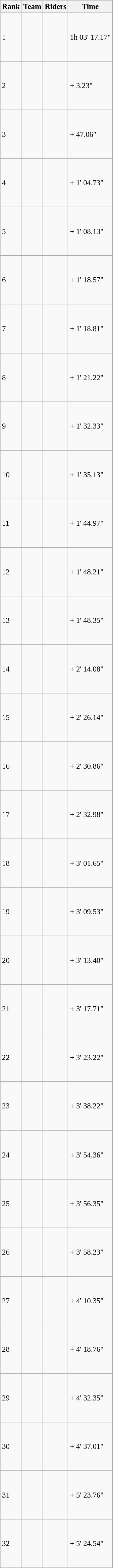<table class="wikitable" style="font-size:95%; text-align:left;">
<tr>
<th>Rank</th>
<th>Team</th>
<th>Riders</th>
<th>Time</th>
</tr>
<tr>
<td>1</td>
<td align="left"></td>
<td><br><br><br><br><br></td>
<td>1h 03' 17.17"</td>
</tr>
<tr>
<td>2</td>
<td align="left"></td>
<td><br><br><br><br><br></td>
<td>+ 3.23"</td>
</tr>
<tr>
<td>3</td>
<td align="left"></td>
<td><br><br><br><br><br></td>
<td>+ 47.06"</td>
</tr>
<tr>
<td>4</td>
<td align="left"></td>
<td><br><br><br><br><br></td>
<td>+ 1' 04.73"</td>
</tr>
<tr>
<td>5</td>
<td align="left"></td>
<td><br><br><br><br><br></td>
<td>+ 1' 08.13"</td>
</tr>
<tr>
<td>6</td>
<td align="left"></td>
<td><br><br><br><br><br></td>
<td>+ 1' 18.57"</td>
</tr>
<tr>
<td>7</td>
<td align="left"></td>
<td><br><br><br><br><br></td>
<td>+ 1' 18.81"</td>
</tr>
<tr>
<td>8</td>
<td align="left"></td>
<td><br><br><br><br><br></td>
<td>+ 1' 21.22"</td>
</tr>
<tr>
<td>9</td>
<td align="left"></td>
<td><br><br><br><br><br></td>
<td>+ 1' 32.33"</td>
</tr>
<tr>
<td>10</td>
<td align="left"></td>
<td><br><br><br><br><br></td>
<td>+ 1' 35.13"</td>
</tr>
<tr>
<td>11</td>
<td align="left"></td>
<td><br><br><br><br><br></td>
<td>+ 1' 44.97"</td>
</tr>
<tr>
<td>12</td>
<td align="left"></td>
<td><br><br><br><br><br></td>
<td>+ 1' 48.21"</td>
</tr>
<tr>
<td>13</td>
<td align="left"></td>
<td><br><br><br><br><br></td>
<td>+ 1' 48.35"</td>
</tr>
<tr>
<td>14</td>
<td align="left"></td>
<td><br><br><br><br><br></td>
<td>+ 2' 14.08"</td>
</tr>
<tr>
<td>15</td>
<td align="left"></td>
<td><br><br><br><br><br></td>
<td>+ 2' 26.14"</td>
</tr>
<tr>
<td>16</td>
<td align="left"></td>
<td><br><br><br><br><br></td>
<td>+ 2' 30.86"</td>
</tr>
<tr>
<td>17</td>
<td align="left"></td>
<td><br><br><br><br><br></td>
<td>+ 2' 32.98"</td>
</tr>
<tr>
<td>18</td>
<td align="left"></td>
<td><br><br><br><br><br></td>
<td>+ 3' 01.65"</td>
</tr>
<tr>
<td>19</td>
<td align="left"></td>
<td><br><br><br><br><br></td>
<td>+ 3' 09.53"</td>
</tr>
<tr>
<td>20</td>
<td align="left"></td>
<td><br><br><br><br><br></td>
<td>+ 3' 13.40"</td>
</tr>
<tr>
<td>21</td>
<td align="left"></td>
<td><br><br><br><br><br></td>
<td>+ 3' 17.71"</td>
</tr>
<tr>
<td>22</td>
<td align="left"></td>
<td><br><br><br><br><br></td>
<td>+ 3' 23.22"</td>
</tr>
<tr>
<td>23</td>
<td align="left"></td>
<td><br><br><br><br><br></td>
<td>+ 3' 38.22"</td>
</tr>
<tr>
<td>24</td>
<td align="left"></td>
<td><br><br><br><br><br></td>
<td>+ 3' 54.36"</td>
</tr>
<tr>
<td>25</td>
<td align="left"></td>
<td><br><br><br><br><br></td>
<td>+ 3' 56.35"</td>
</tr>
<tr>
<td>26</td>
<td align="left"></td>
<td><br><br><br><br><br></td>
<td>+ 3' 58.23"</td>
</tr>
<tr>
<td>27</td>
<td align="left"></td>
<td><br><br><br><br><br></td>
<td>+ 4' 10.35"</td>
</tr>
<tr>
<td>28</td>
<td align="left"></td>
<td><br><br><br><br><br></td>
<td>+ 4' 18.76"</td>
</tr>
<tr>
<td>29</td>
<td align="left"></td>
<td><br><br><br><br><br></td>
<td>+ 4' 32.35"</td>
</tr>
<tr>
<td>30</td>
<td align="left"></td>
<td><br><br><br><br><br></td>
<td>+ 4' 37.01"</td>
</tr>
<tr>
<td>31</td>
<td align="left"></td>
<td><br><br><br><br><br></td>
<td>+ 5' 23.76"</td>
</tr>
<tr>
<td>32</td>
<td align="left"></td>
<td><br><br><br><br><br></td>
<td>+ 5' 24.54"</td>
</tr>
</table>
